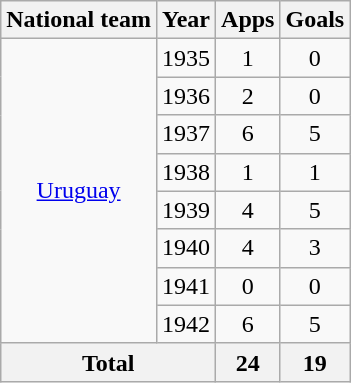<table class=wikitable style=text-align:center>
<tr>
<th>National team</th>
<th>Year</th>
<th>Apps</th>
<th>Goals</th>
</tr>
<tr>
<td rowspan=8><a href='#'>Uruguay</a></td>
<td>1935</td>
<td>1</td>
<td>0</td>
</tr>
<tr>
<td>1936</td>
<td>2</td>
<td>0</td>
</tr>
<tr>
<td>1937</td>
<td>6</td>
<td>5</td>
</tr>
<tr>
<td>1938</td>
<td>1</td>
<td>1</td>
</tr>
<tr>
<td>1939</td>
<td>4</td>
<td>5</td>
</tr>
<tr>
<td>1940</td>
<td>4</td>
<td>3</td>
</tr>
<tr>
<td>1941</td>
<td>0</td>
<td>0</td>
</tr>
<tr>
<td>1942</td>
<td>6</td>
<td>5</td>
</tr>
<tr>
<th colspan=2>Total</th>
<th>24</th>
<th>19</th>
</tr>
</table>
